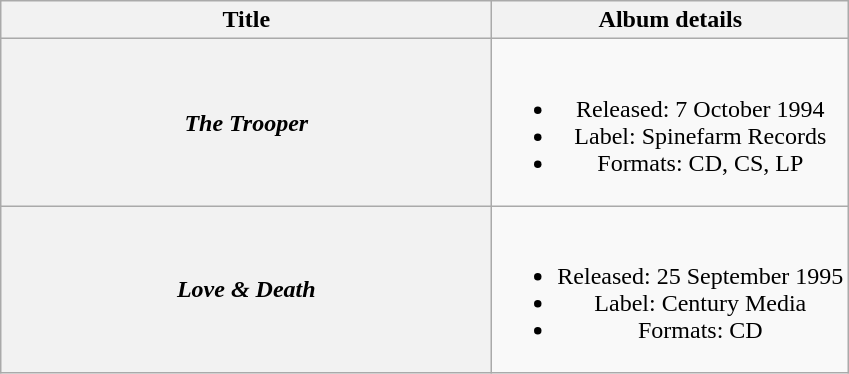<table class="wikitable plainrowheaders" style="text-align:center;">
<tr>
<th scope="col" style="width:20em;">Title</th>
<th scope="col">Album details</th>
</tr>
<tr>
<th scope="row"><em>The Trooper</em></th>
<td><br><ul><li>Released: 7 October 1994</li><li>Label: Spinefarm Records</li><li>Formats: CD, CS, LP</li></ul></td>
</tr>
<tr>
<th scope="row"><em>Love & Death</em></th>
<td><br><ul><li>Released: 25 September 1995</li><li>Label: Century Media</li><li>Formats: CD</li></ul></td>
</tr>
</table>
